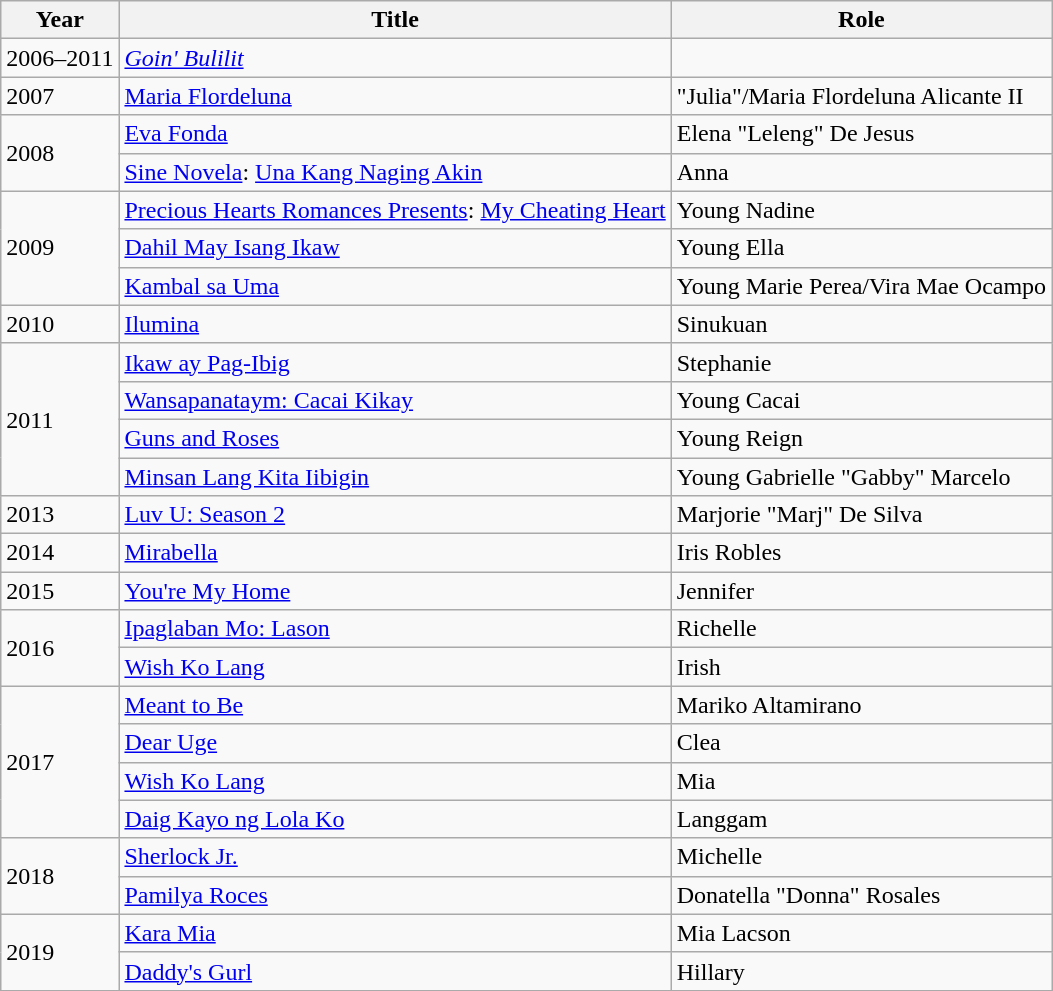<table class="wikitable sortable">
<tr>
<th>Year</th>
<th>Title</th>
<th>Role</th>
</tr>
<tr>
<td>2006–2011</td>
<td><em><a href='#'>Goin' Bulilit</a></td>
<td></td>
</tr>
<tr>
<td>2007</td>
<td></em><a href='#'>Maria Flordeluna</a><em></td>
<td>"Julia"/Maria Flordeluna Alicante II</td>
</tr>
<tr>
<td rowspan="2">2008</td>
<td></em><a href='#'>Eva Fonda</a><em></td>
<td>Elena "Leleng" De Jesus</td>
</tr>
<tr>
<td></em><a href='#'>Sine Novela</a>: <a href='#'>Una Kang Naging Akin</a><em></td>
<td>Anna</td>
</tr>
<tr>
<td rowspan="3">2009</td>
<td></em><a href='#'>Precious Hearts Romances Presents</a>: <a href='#'>My Cheating Heart</a><em></td>
<td>Young Nadine</td>
</tr>
<tr>
<td></em><a href='#'>Dahil May Isang Ikaw</a><em></td>
<td>Young Ella</td>
</tr>
<tr>
<td></em><a href='#'>Kambal sa Uma</a><em></td>
<td>Young Marie Perea/Vira Mae Ocampo</td>
</tr>
<tr>
<td>2010</td>
<td></em><a href='#'>Ilumina</a><em></td>
<td>Sinukuan</td>
</tr>
<tr>
<td rowspan="4">2011</td>
<td></em><a href='#'>Ikaw ay Pag-Ibig</a><em></td>
<td>Stephanie</td>
</tr>
<tr>
<td></em><a href='#'>Wansapanataym: Cacai Kikay</a><em></td>
<td>Young Cacai</td>
</tr>
<tr>
<td></em><a href='#'>Guns and Roses</a><em></td>
<td>Young Reign</td>
</tr>
<tr>
<td></em><a href='#'>Minsan Lang Kita Iibigin</a><em></td>
<td>Young Gabrielle "Gabby" Marcelo</td>
</tr>
<tr>
<td>2013</td>
<td></em><a href='#'>Luv U: Season 2</a><em></td>
<td>Marjorie "Marj" De Silva</td>
</tr>
<tr>
<td>2014</td>
<td></em><a href='#'>Mirabella</a><em></td>
<td>Iris Robles</td>
</tr>
<tr>
<td>2015</td>
<td></em><a href='#'>You're My Home</a><em></td>
<td>Jennifer</td>
</tr>
<tr>
<td rowspan="2">2016</td>
<td></em><a href='#'>Ipaglaban Mo: Lason</a><em></td>
<td>Richelle</td>
</tr>
<tr>
<td></em><a href='#'>Wish Ko Lang</a><em></td>
<td>Irish</td>
</tr>
<tr>
<td rowspan="4">2017</td>
<td></em><a href='#'>Meant to Be</a><em></td>
<td>Mariko Altamirano</td>
</tr>
<tr>
<td></em><a href='#'>Dear Uge</a><em></td>
<td>Clea</td>
</tr>
<tr>
<td></em><a href='#'>Wish Ko Lang</a><em></td>
<td>Mia</td>
</tr>
<tr>
<td></em><a href='#'>Daig Kayo ng Lola Ko</a><em></td>
<td>Langgam</td>
</tr>
<tr>
<td rowspan="2">2018</td>
<td></em><a href='#'>Sherlock Jr.</a><em></td>
<td>Michelle</td>
</tr>
<tr>
<td></em><a href='#'>Pamilya Roces</a><em></td>
<td>Donatella "Donna" Rosales</td>
</tr>
<tr>
<td rowspan="2">2019</td>
<td></em><a href='#'>Kara Mia</a><em></td>
<td>Mia Lacson</td>
</tr>
<tr>
<td></em><a href='#'>Daddy's Gurl</a><em></td>
<td>Hillary</td>
</tr>
</table>
